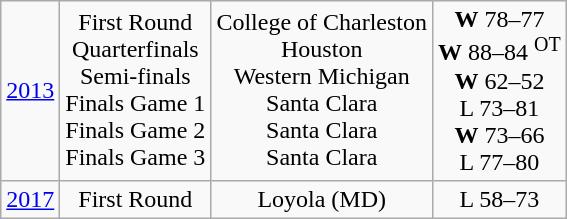<table class="wikitable">
<tr align="center">
<td><a href='#'>2013</a></td>
<td>First Round<br>Quarterfinals<br>Semi-finals<br>Finals Game 1<br>Finals Game 2<br>Finals Game 3</td>
<td>College of Charleston<br>Houston<br>Western Michigan<br>Santa Clara<br>Santa Clara<br>Santa Clara</td>
<td><strong>W</strong> 78–77<br><strong>W</strong> 88–84 <sup>OT</sup><br><strong>W</strong> 62–52<br>L 73–81<br><strong>W</strong> 73–66<br>L 77–80</td>
</tr>
<tr align="center">
<td><a href='#'>2017</a></td>
<td>First Round</td>
<td>Loyola (MD)</td>
<td>L 58–73</td>
</tr>
</table>
